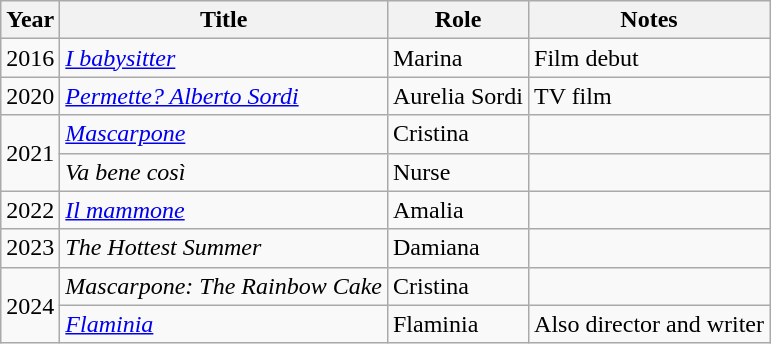<table class="wikitable sortable">
<tr>
<th>Year</th>
<th>Title</th>
<th>Role</th>
<th class="unsortable">Notes</th>
</tr>
<tr>
<td>2016</td>
<td><em><a href='#'>I babysitter</a></em></td>
<td>Marina</td>
<td>Film debut</td>
</tr>
<tr>
<td>2020</td>
<td><em><a href='#'>Permette? Alberto Sordi</a></em></td>
<td>Aurelia Sordi</td>
<td>TV film</td>
</tr>
<tr>
<td rowspan=2>2021</td>
<td><em><a href='#'>Mascarpone</a></em></td>
<td>Cristina</td>
<td></td>
</tr>
<tr>
<td><em>Va bene così</em></td>
<td>Nurse</td>
<td></td>
</tr>
<tr>
<td>2022</td>
<td><em><a href='#'>Il mammone</a></em></td>
<td>Amalia</td>
<td></td>
</tr>
<tr>
<td>2023</td>
<td><em>The Hottest Summer</em></td>
<td>Damiana</td>
<td></td>
</tr>
<tr>
<td rowspan="2">2024</td>
<td><em>Mascarpone: The Rainbow Cake</em></td>
<td>Cristina</td>
<td></td>
</tr>
<tr>
<td><em><a href='#'>Flaminia</a></em></td>
<td>Flaminia</td>
<td>Also director and writer</td>
</tr>
</table>
